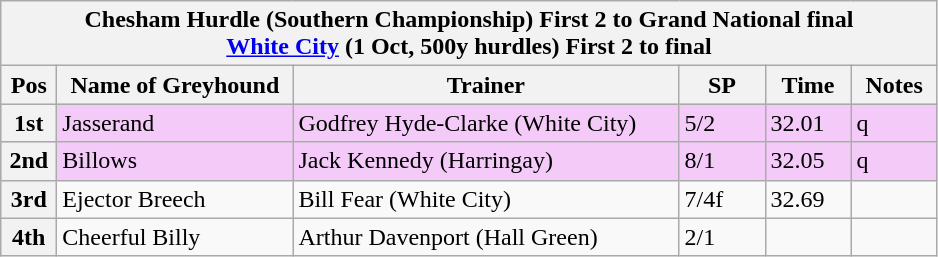<table class="wikitable">
<tr>
<th colspan="6">Chesham Hurdle (Southern Championship) First 2 to Grand National final<br><a href='#'>White City</a> (1 Oct, 500y hurdles) First 2 to final</th>
</tr>
<tr>
<th width=30>Pos</th>
<th width=150>Name of Greyhound</th>
<th width=250>Trainer</th>
<th width=50>SP</th>
<th width=50>Time</th>
<th width=50>Notes</th>
</tr>
<tr style="background: #f4caf9;">
<th>1st</th>
<td>Jasserand</td>
<td>Godfrey Hyde-Clarke (White City)</td>
<td>5/2</td>
<td>32.01</td>
<td>q</td>
</tr>
<tr style="background: #f4caf9;">
<th>2nd</th>
<td>Billows</td>
<td>Jack Kennedy (Harringay)</td>
<td>8/1</td>
<td>32.05</td>
<td>q</td>
</tr>
<tr>
<th>3rd</th>
<td>Ejector Breech</td>
<td>Bill Fear (White City)</td>
<td>7/4f</td>
<td>32.69</td>
<td></td>
</tr>
<tr>
<th>4th</th>
<td>Cheerful Billy</td>
<td>Arthur Davenport (Hall Green)</td>
<td>2/1</td>
<td></td>
<td></td>
</tr>
</table>
